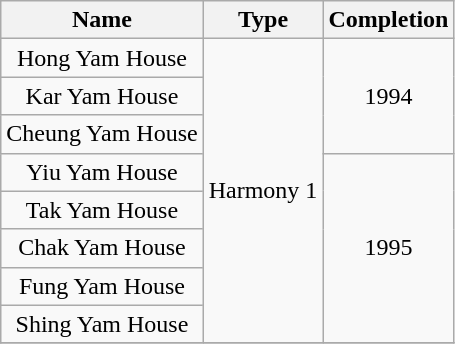<table class="wikitable" style="text-align: center">
<tr>
<th>Name</th>
<th>Type</th>
<th>Completion</th>
</tr>
<tr>
<td>Hong Yam House</td>
<td rowspan="8">Harmony 1</td>
<td rowspan="3">1994</td>
</tr>
<tr>
<td>Kar Yam House</td>
</tr>
<tr>
<td>Cheung Yam House</td>
</tr>
<tr>
<td>Yiu Yam House</td>
<td rowspan="5">1995</td>
</tr>
<tr>
<td>Tak Yam House</td>
</tr>
<tr>
<td>Chak Yam House</td>
</tr>
<tr>
<td>Fung Yam House</td>
</tr>
<tr>
<td>Shing Yam House</td>
</tr>
<tr>
</tr>
</table>
